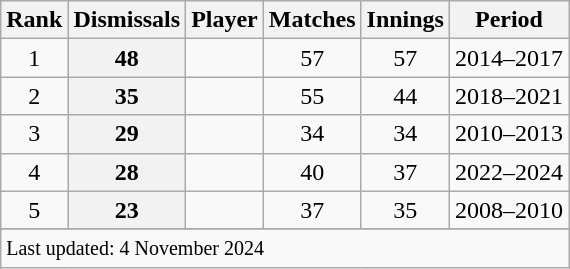<table class="wikitable">
<tr>
<th>Rank</th>
<th>Dismissals</th>
<th>Player</th>
<th>Matches</th>
<th>Innings</th>
<th>Period</th>
</tr>
<tr>
<td style="text-align:center">1</td>
<th scope=row style=text-align:center;>48</th>
<td></td>
<td style="text-align:center">57</td>
<td style="text-align:center">57</td>
<td>2014–2017</td>
</tr>
<tr>
<td style="text-align:center">2</td>
<th scope=row style=text-align:center;>35</th>
<td></td>
<td style="text-align:center">55</td>
<td style="text-align:center">44</td>
<td>2018–2021</td>
</tr>
<tr>
<td style="text-align:center">3</td>
<th scope=row style=text-align:center>29</th>
<td></td>
<td style="text-align:center">34</td>
<td style="text-align:center">34</td>
<td>2010–2013</td>
</tr>
<tr>
<td style="text-align:center">4</td>
<th scope=row style=text-align:center;>28</th>
<td></td>
<td style="text-align:center">40</td>
<td style="text-align:center">37</td>
<td>2022–2024</td>
</tr>
<tr>
<td style="text-align:center">5</td>
<th scope=row style=text-align:center;>23</th>
<td></td>
<td style="text-align:center">37</td>
<td style="text-align:center">35</td>
<td>2008–2010</td>
</tr>
<tr>
</tr>
<tr class=sortbottom>
<td colspan=6><small>Last updated: 4 November 2024</small></td>
</tr>
</table>
